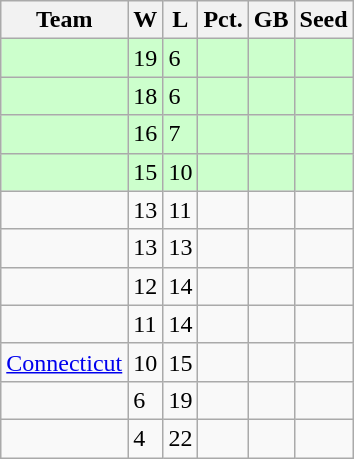<table class=wikitable>
<tr>
<th>Team</th>
<th>W</th>
<th>L</th>
<th>Pct.</th>
<th>GB</th>
<th>Seed</th>
</tr>
<tr bgcolor=#ccffcc>
<td></td>
<td>19</td>
<td>6</td>
<td></td>
<td></td>
<td></td>
</tr>
<tr bgcolor=#ccffcc>
<td></td>
<td>18</td>
<td>6</td>
<td></td>
<td></td>
<td></td>
</tr>
<tr bgcolor=#ccffcc>
<td></td>
<td>16</td>
<td>7</td>
<td></td>
<td></td>
<td></td>
</tr>
<tr bgcolor=#ccffcc>
<td></td>
<td>15</td>
<td>10</td>
<td></td>
<td></td>
<td></td>
</tr>
<tr>
<td></td>
<td>13</td>
<td>11</td>
<td></td>
<td></td>
<td></td>
</tr>
<tr>
<td></td>
<td>13</td>
<td>13</td>
<td></td>
<td></td>
<td></td>
</tr>
<tr>
<td></td>
<td>12</td>
<td>14</td>
<td></td>
<td></td>
<td></td>
</tr>
<tr>
<td></td>
<td>11</td>
<td>14</td>
<td></td>
<td></td>
<td></td>
</tr>
<tr>
<td><a href='#'>Connecticut</a></td>
<td>10</td>
<td>15</td>
<td></td>
<td></td>
<td></td>
</tr>
<tr>
<td></td>
<td>6</td>
<td>19</td>
<td></td>
<td></td>
<td></td>
</tr>
<tr>
<td></td>
<td>4</td>
<td>22</td>
<td></td>
<td></td>
<td></td>
</tr>
</table>
